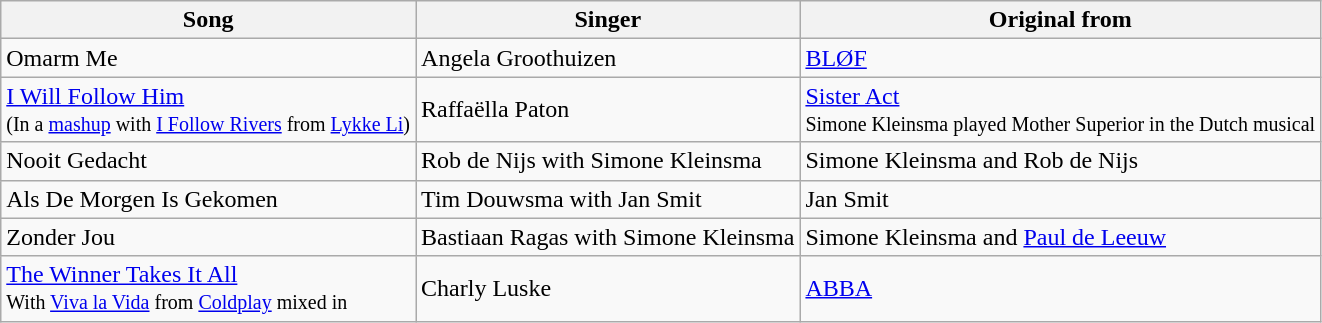<table class="wikitable">
<tr>
<th>Song</th>
<th>Singer</th>
<th>Original from</th>
</tr>
<tr>
<td>Omarm Me</td>
<td>Angela Groothuizen</td>
<td><a href='#'>BLØF</a></td>
</tr>
<tr>
<td><a href='#'>I Will Follow Him</a> <br><small>(In a <a href='#'>mashup</a> with <a href='#'>I Follow Rivers</a> from <a href='#'>Lykke Li</a>)</small></td>
<td>Raffaëlla Paton</td>
<td><a href='#'>Sister Act</a><br><small>Simone Kleinsma played Mother Superior in the Dutch musical</small></td>
</tr>
<tr>
<td>Nooit Gedacht</td>
<td>Rob de Nijs with Simone Kleinsma</td>
<td>Simone Kleinsma and Rob de Nijs</td>
</tr>
<tr>
<td>Als De Morgen Is Gekomen</td>
<td>Tim Douwsma with Jan Smit</td>
<td>Jan Smit</td>
</tr>
<tr>
<td>Zonder Jou</td>
<td>Bastiaan Ragas with Simone Kleinsma</td>
<td>Simone Kleinsma and <a href='#'>Paul de Leeuw</a></td>
</tr>
<tr>
<td><a href='#'>The Winner Takes It All</a><br><small>With <a href='#'>Viva la Vida</a> from <a href='#'>Coldplay</a> mixed in</small></td>
<td>Charly Luske</td>
<td><a href='#'>ABBA</a></td>
</tr>
</table>
